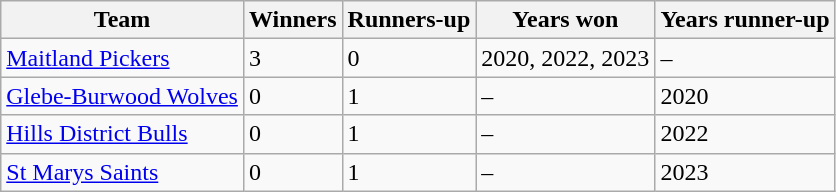<table class="wikitable sortable">
<tr>
<th>Team</th>
<th>Winners</th>
<th>Runners-up</th>
<th>Years won</th>
<th>Years runner-up</th>
</tr>
<tr>
<td> <a href='#'>Maitland Pickers</a></td>
<td>3</td>
<td>0</td>
<td>2020, 2022, 2023</td>
<td>–</td>
</tr>
<tr>
<td> <a href='#'>Glebe-Burwood Wolves</a></td>
<td>0</td>
<td>1</td>
<td>–</td>
<td>2020</td>
</tr>
<tr>
<td> <a href='#'>Hills District Bulls</a></td>
<td>0</td>
<td>1</td>
<td>–</td>
<td>2022</td>
</tr>
<tr>
<td> <a href='#'>St Marys Saints</a></td>
<td>0</td>
<td>1</td>
<td>–</td>
<td>2023</td>
</tr>
</table>
